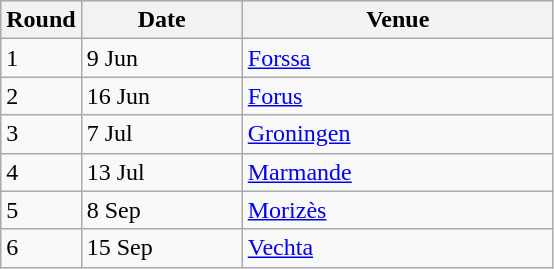<table class="wikitable" style="font-size: 100%">
<tr>
<th width=30>Round</th>
<th width=100>Date</th>
<th width=200>Venue</th>
</tr>
<tr>
<td>1</td>
<td>9 Jun</td>
<td> <a href='#'>Forssa</a></td>
</tr>
<tr>
<td>2</td>
<td>16 Jun</td>
<td> <a href='#'>Forus</a></td>
</tr>
<tr>
<td>3</td>
<td>7 Jul</td>
<td> <a href='#'>Groningen</a></td>
</tr>
<tr>
<td>4</td>
<td>13 Jul</td>
<td> <a href='#'>Marmande</a></td>
</tr>
<tr>
<td>5</td>
<td>8 Sep</td>
<td> <a href='#'>Morizès</a></td>
</tr>
<tr>
<td>6</td>
<td>15 Sep</td>
<td> <a href='#'>Vechta</a></td>
</tr>
</table>
